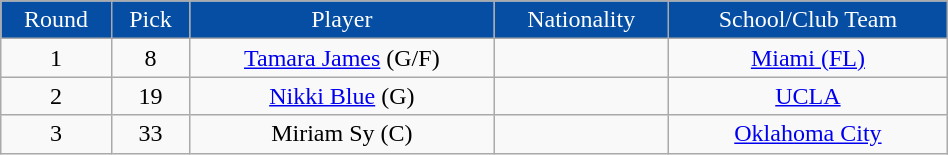<table class="wikitable" width="50%">
<tr align="center" style="background:#054ea4; color:white;">
<td>Round</td>
<td>Pick</td>
<td>Player</td>
<td>Nationality</td>
<td>School/Club Team</td>
</tr>
<tr align="center">
<td>1</td>
<td>8</td>
<td><a href='#'>Tamara James</a> (G/F)</td>
<td></td>
<td><a href='#'>Miami (FL)</a></td>
</tr>
<tr align="center">
<td>2</td>
<td>19</td>
<td><a href='#'>Nikki Blue</a> (G)</td>
<td></td>
<td><a href='#'>UCLA</a></td>
</tr>
<tr align="center">
<td>3</td>
<td>33</td>
<td>Miriam Sy (C)</td>
<td></td>
<td><a href='#'>Oklahoma City</a></td>
</tr>
</table>
